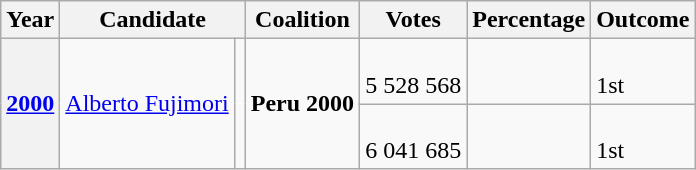<table class="wikitable">
<tr>
<th>Year</th>
<th colspan="2">Candidate</th>
<th>Coalition</th>
<th>Votes</th>
<th>Percentage</th>
<th>Outcome</th>
</tr>
<tr>
<th rowspan="2"><a href='#'>2000</a></th>
<td rowspan="2"><a href='#'>Alberto Fujimori</a></td>
<td rowspan="2"></td>
<td rowspan="2"><strong>Peru 2000</strong><br></td>
<td><br>5 528 568</td>
<td></td>
<td><br>1st</td>
</tr>
<tr>
<td><br>6 041 685</td>
<td></td>
<td><br>1st</td>
</tr>
</table>
